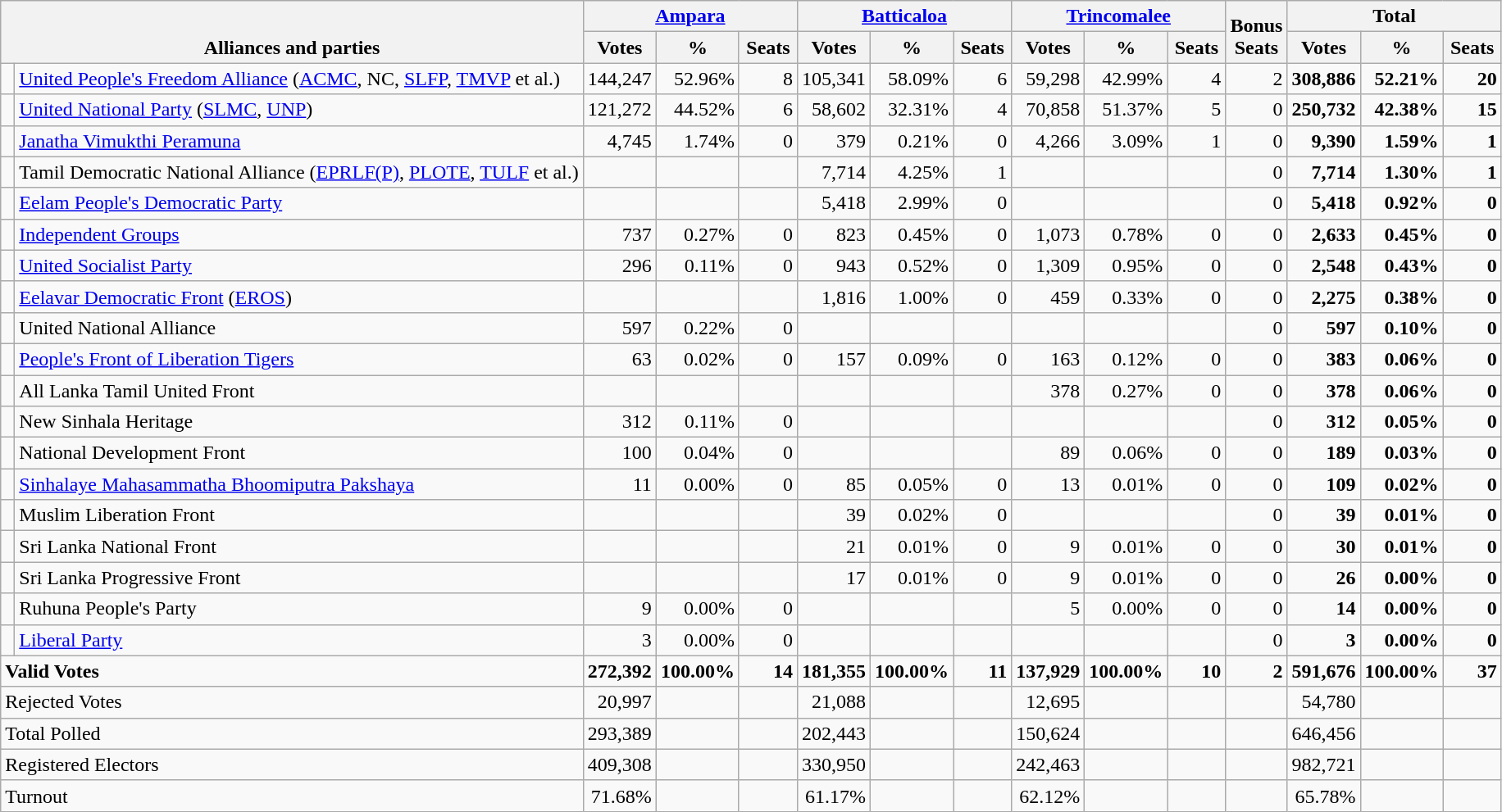<table class="wikitable" style="text-align:right;">
<tr>
<th valign=bottom rowspan=2 colspan=2 width="300">Alliances and parties</th>
<th colspan=3><a href='#'>Ampara</a></th>
<th colspan=3><a href='#'>Batticaloa</a></th>
<th colspan=3><a href='#'>Trincomalee</a></th>
<th valign=bottom rowspan=2 width="40">Bonus<br>Seats</th>
<th colspan=3>Total</th>
</tr>
<tr>
<th align=center valign=bottom width="50">Votes</th>
<th align=center valign=bottom width="50">%</th>
<th align=center valign=bottom width="40">Seats</th>
<th align=center valign=bottom width="50">Votes</th>
<th align=center valign=bottom width="50">%</th>
<th align=center valign=bottom width="40">Seats</th>
<th align=center valign=bottom width="50">Votes</th>
<th align=center valign=bottom width="50">%</th>
<th align=center valign=bottom width="40">Seats</th>
<th align=center valign=bottom width="50">Votes</th>
<th align=center valign=bottom width="50">%</th>
<th align=center valign=bottom width="40">Seats</th>
</tr>
<tr>
<td bgcolor=> </td>
<td align=left><a href='#'>United People's Freedom Alliance</a> (<a href='#'>ACMC</a>, NC, <a href='#'>SLFP</a>, <a href='#'>TMVP</a> et al.)</td>
<td>144,247</td>
<td>52.96%</td>
<td>8</td>
<td>105,341</td>
<td>58.09%</td>
<td>6</td>
<td>59,298</td>
<td>42.99%</td>
<td>4</td>
<td>2</td>
<td><strong>308,886</strong></td>
<td><strong>52.21%</strong></td>
<td><strong>20</strong></td>
</tr>
<tr>
<td bgcolor=> </td>
<td align=left><a href='#'>United National Party</a> (<a href='#'>SLMC</a>, <a href='#'>UNP</a>)</td>
<td>121,272</td>
<td>44.52%</td>
<td>6</td>
<td>58,602</td>
<td>32.31%</td>
<td>4</td>
<td>70,858</td>
<td>51.37%</td>
<td>5</td>
<td>0</td>
<td><strong>250,732</strong></td>
<td><strong>42.38%</strong></td>
<td><strong>15</strong></td>
</tr>
<tr>
<td bgcolor=> </td>
<td align=left><a href='#'>Janatha Vimukthi Peramuna</a></td>
<td>4,745</td>
<td>1.74%</td>
<td>0</td>
<td>379</td>
<td>0.21%</td>
<td>0</td>
<td>4,266</td>
<td>3.09%</td>
<td>1</td>
<td>0</td>
<td><strong>9,390</strong></td>
<td><strong>1.59%</strong></td>
<td><strong>1</strong></td>
</tr>
<tr>
<td bgcolor=> </td>
<td align=left>Tamil Democratic National Alliance (<a href='#'>EPRLF(P)</a>, <a href='#'>PLOTE</a>, <a href='#'>TULF</a> et al.)</td>
<td></td>
<td></td>
<td></td>
<td>7,714</td>
<td>4.25%</td>
<td>1</td>
<td></td>
<td></td>
<td></td>
<td>0</td>
<td><strong>7,714</strong></td>
<td><strong>1.30%</strong></td>
<td><strong>1</strong></td>
</tr>
<tr>
<td bgcolor=> </td>
<td align=left><a href='#'>Eelam People's Democratic Party</a></td>
<td></td>
<td></td>
<td></td>
<td>5,418</td>
<td>2.99%</td>
<td>0</td>
<td></td>
<td></td>
<td></td>
<td>0</td>
<td><strong>5,418</strong></td>
<td><strong>0.92%</strong></td>
<td><strong>0</strong></td>
</tr>
<tr>
<td bgcolor=> </td>
<td align=left><a href='#'>Independent Groups</a></td>
<td>737</td>
<td>0.27%</td>
<td>0</td>
<td>823</td>
<td>0.45%</td>
<td>0</td>
<td>1,073</td>
<td>0.78%</td>
<td>0</td>
<td>0</td>
<td><strong>2,633</strong></td>
<td><strong>0.45%</strong></td>
<td><strong>0</strong></td>
</tr>
<tr>
<td></td>
<td align=left><a href='#'>United Socialist Party</a></td>
<td>296</td>
<td>0.11%</td>
<td>0</td>
<td>943</td>
<td>0.52%</td>
<td>0</td>
<td>1,309</td>
<td>0.95%</td>
<td>0</td>
<td>0</td>
<td><strong>2,548</strong></td>
<td><strong>0.43%</strong></td>
<td><strong>0</strong></td>
</tr>
<tr>
<td bgcolor=> </td>
<td align=left><a href='#'>Eelavar Democratic Front</a> (<a href='#'>EROS</a>)</td>
<td></td>
<td></td>
<td></td>
<td>1,816</td>
<td>1.00%</td>
<td>0</td>
<td>459</td>
<td>0.33%</td>
<td>0</td>
<td>0</td>
<td><strong>2,275</strong></td>
<td><strong>0.38%</strong></td>
<td><strong>0</strong></td>
</tr>
<tr>
<td></td>
<td align=left>United National Alliance</td>
<td>597</td>
<td>0.22%</td>
<td>0</td>
<td></td>
<td></td>
<td></td>
<td></td>
<td></td>
<td></td>
<td>0</td>
<td><strong>597</strong></td>
<td><strong>0.10%</strong></td>
<td><strong>0</strong></td>
</tr>
<tr>
<td></td>
<td align=left><a href='#'>People's Front of Liberation Tigers</a></td>
<td>63</td>
<td>0.02%</td>
<td>0</td>
<td>157</td>
<td>0.09%</td>
<td>0</td>
<td>163</td>
<td>0.12%</td>
<td>0</td>
<td>0</td>
<td><strong>383</strong></td>
<td><strong>0.06%</strong></td>
<td><strong>0</strong></td>
</tr>
<tr>
<td></td>
<td align=left>All Lanka Tamil United Front</td>
<td></td>
<td></td>
<td></td>
<td></td>
<td></td>
<td></td>
<td>378</td>
<td>0.27%</td>
<td>0</td>
<td>0</td>
<td><strong>378</strong></td>
<td><strong>0.06%</strong></td>
<td><strong>0</strong></td>
</tr>
<tr>
<td></td>
<td align=left>New Sinhala Heritage</td>
<td>312</td>
<td>0.11%</td>
<td>0</td>
<td></td>
<td></td>
<td></td>
<td></td>
<td></td>
<td></td>
<td>0</td>
<td><strong>312</strong></td>
<td><strong>0.05%</strong></td>
<td><strong>0</strong></td>
</tr>
<tr>
<td></td>
<td align=left>National Development Front</td>
<td>100</td>
<td>0.04%</td>
<td>0</td>
<td></td>
<td></td>
<td></td>
<td>89</td>
<td>0.06%</td>
<td>0</td>
<td>0</td>
<td><strong>189</strong></td>
<td><strong>0.03%</strong></td>
<td><strong>0</strong></td>
</tr>
<tr>
<td bgcolor=> </td>
<td align=left><a href='#'>Sinhalaye Mahasammatha Bhoomiputra Pakshaya</a></td>
<td>11</td>
<td>0.00%</td>
<td>0</td>
<td>85</td>
<td>0.05%</td>
<td>0</td>
<td>13</td>
<td>0.01%</td>
<td>0</td>
<td>0</td>
<td><strong>109</strong></td>
<td><strong>0.02%</strong></td>
<td><strong>0</strong></td>
</tr>
<tr>
<td></td>
<td align=left>Muslim Liberation Front</td>
<td></td>
<td></td>
<td></td>
<td>39</td>
<td>0.02%</td>
<td>0</td>
<td></td>
<td></td>
<td></td>
<td>0</td>
<td><strong>39</strong></td>
<td><strong>0.01%</strong></td>
<td><strong>0</strong></td>
</tr>
<tr>
<td></td>
<td align=left>Sri Lanka National Front</td>
<td></td>
<td></td>
<td></td>
<td>21</td>
<td>0.01%</td>
<td>0</td>
<td>9</td>
<td>0.01%</td>
<td>0</td>
<td>0</td>
<td><strong>30</strong></td>
<td><strong>0.01%</strong></td>
<td><strong>0</strong></td>
</tr>
<tr>
<td></td>
<td align=left>Sri Lanka Progressive Front</td>
<td></td>
<td></td>
<td></td>
<td>17</td>
<td>0.01%</td>
<td>0</td>
<td>9</td>
<td>0.01%</td>
<td>0</td>
<td>0</td>
<td><strong>26</strong></td>
<td><strong>0.00%</strong></td>
<td><strong>0</strong></td>
</tr>
<tr>
<td></td>
<td align=left>Ruhuna People's Party</td>
<td>9</td>
<td>0.00%</td>
<td>0</td>
<td></td>
<td></td>
<td></td>
<td>5</td>
<td>0.00%</td>
<td>0</td>
<td>0</td>
<td><strong>14</strong></td>
<td><strong>0.00%</strong></td>
<td><strong>0</strong></td>
</tr>
<tr>
<td></td>
<td align=left><a href='#'>Liberal Party</a></td>
<td>3</td>
<td>0.00%</td>
<td>0</td>
<td></td>
<td></td>
<td></td>
<td></td>
<td></td>
<td></td>
<td>0</td>
<td><strong>3</strong></td>
<td><strong>0.00%</strong></td>
<td><strong>0</strong></td>
</tr>
<tr>
<td colspan=2 align=left><strong>Valid Votes</strong></td>
<td><strong>272,392</strong></td>
<td><strong>100.00%</strong></td>
<td><strong>14</strong></td>
<td><strong>181,355</strong></td>
<td><strong>100.00%</strong></td>
<td><strong>11</strong></td>
<td><strong>137,929</strong></td>
<td><strong>100.00%</strong></td>
<td><strong>10</strong></td>
<td><strong>2</strong></td>
<td><strong>591,676</strong></td>
<td><strong>100.00%</strong></td>
<td><strong>37</strong></td>
</tr>
<tr>
<td colspan=2 align=left>Rejected Votes</td>
<td>20,997</td>
<td></td>
<td></td>
<td>21,088</td>
<td></td>
<td></td>
<td>12,695</td>
<td></td>
<td></td>
<td></td>
<td>54,780</td>
<td></td>
<td></td>
</tr>
<tr>
<td colspan=2 align=left>Total Polled</td>
<td>293,389</td>
<td></td>
<td></td>
<td>202,443</td>
<td></td>
<td></td>
<td>150,624</td>
<td></td>
<td></td>
<td></td>
<td>646,456</td>
<td></td>
<td></td>
</tr>
<tr>
<td colspan=2 align=left>Registered Electors</td>
<td>409,308</td>
<td></td>
<td></td>
<td>330,950</td>
<td></td>
<td></td>
<td>242,463</td>
<td></td>
<td></td>
<td></td>
<td>982,721</td>
<td></td>
<td></td>
</tr>
<tr>
<td colspan=2 align=left>Turnout</td>
<td>71.68%</td>
<td></td>
<td></td>
<td>61.17%</td>
<td></td>
<td></td>
<td>62.12%</td>
<td></td>
<td></td>
<td></td>
<td>65.78%</td>
<td></td>
<td></td>
</tr>
</table>
